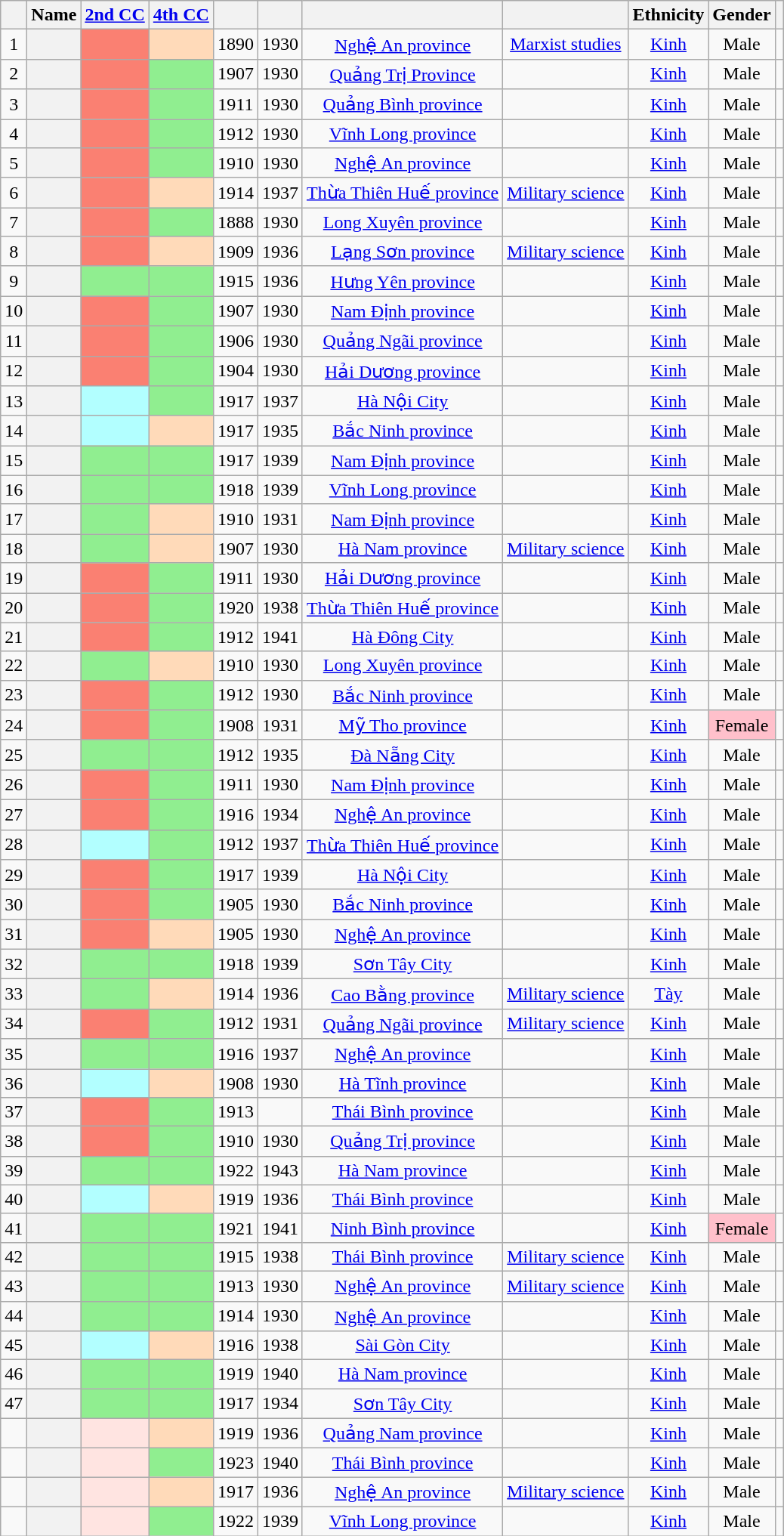<table class="wikitable sortable" style=text-align:center>
<tr>
<th scope="col"></th>
<th scope="col">Name</th>
<th scope="col"><a href='#'>2nd CC</a></th>
<th scope="col"><a href='#'>4th CC</a></th>
<th scope="col"></th>
<th scope="col"></th>
<th scope="col"></th>
<th scope="col"></th>
<th scope="col">Ethnicity</th>
<th scope="col">Gender</th>
<th scope="col" class="unsortable"></th>
</tr>
<tr>
<td>1</td>
<th align="center" scope="row" style="font-weight:normal;"></th>
<td bgcolor = Salmon></td>
<td bgcolor = PeachPuff></td>
<td>1890</td>
<td>1930</td>
<td><a href='#'>Nghệ An province</a></td>
<td><a href='#'>Marxist studies</a></td>
<td><a href='#'>Kinh</a></td>
<td>Male</td>
<td></td>
</tr>
<tr>
<td>2</td>
<th align="center" scope="row" style="font-weight:normal;"></th>
<td bgcolor = Salmon></td>
<td bgcolor = LightGreen></td>
<td>1907</td>
<td>1930</td>
<td><a href='#'>Quảng Trị Province</a></td>
<td></td>
<td><a href='#'>Kinh</a></td>
<td>Male</td>
<td></td>
</tr>
<tr>
<td>3</td>
<th align="center" scope="row" style="font-weight:normal;"></th>
<td bgcolor = Salmon></td>
<td bgcolor = LightGreen></td>
<td>1911</td>
<td>1930</td>
<td><a href='#'>Quảng Bình province</a></td>
<td></td>
<td><a href='#'>Kinh</a></td>
<td>Male</td>
<td></td>
</tr>
<tr>
<td>4</td>
<th align="center" scope="row" style="font-weight:normal;"></th>
<td bgcolor = Salmon></td>
<td bgcolor = LightGreen></td>
<td>1912</td>
<td>1930</td>
<td><a href='#'>Vĩnh Long province</a></td>
<td></td>
<td><a href='#'>Kinh</a></td>
<td>Male</td>
<td></td>
</tr>
<tr>
<td>5</td>
<th align="center" scope="row" style="font-weight:normal;"></th>
<td bgcolor = Salmon></td>
<td bgcolor = LightGreen></td>
<td>1910</td>
<td>1930</td>
<td><a href='#'>Nghệ An province</a></td>
<td></td>
<td><a href='#'>Kinh</a></td>
<td>Male</td>
<td></td>
</tr>
<tr>
<td>6</td>
<th align="center" scope="row" style="font-weight:normal;"></th>
<td bgcolor = Salmon></td>
<td bgcolor = PeachPuff></td>
<td>1914</td>
<td>1937</td>
<td><a href='#'>Thừa Thiên Huế province</a></td>
<td><a href='#'>Military science</a></td>
<td><a href='#'>Kinh</a></td>
<td>Male</td>
<td></td>
</tr>
<tr>
<td>7</td>
<th align="center" scope="row" style="font-weight:normal;"></th>
<td bgcolor = Salmon></td>
<td bgcolor = LightGreen></td>
<td>1888</td>
<td>1930</td>
<td><a href='#'>Long Xuyên province</a></td>
<td></td>
<td><a href='#'>Kinh</a></td>
<td>Male</td>
<td></td>
</tr>
<tr>
<td>8</td>
<th align="center" scope="row" style="font-weight:normal;"></th>
<td bgcolor = Salmon></td>
<td bgcolor = PeachPuff></td>
<td>1909</td>
<td>1936</td>
<td><a href='#'>Lạng Sơn province</a></td>
<td><a href='#'>Military science</a></td>
<td><a href='#'>Kinh</a></td>
<td>Male</td>
<td></td>
</tr>
<tr>
<td>9</td>
<th align="center" scope="row" style="font-weight:normal;"></th>
<td bgcolor = LightGreen></td>
<td bgcolor = LightGreen></td>
<td>1915</td>
<td>1936</td>
<td><a href='#'>Hưng Yên province</a></td>
<td></td>
<td><a href='#'>Kinh</a></td>
<td>Male</td>
<td></td>
</tr>
<tr>
<td>10</td>
<th align="center" scope="row" style="font-weight:normal;"></th>
<td bgcolor = Salmon></td>
<td bgcolor = LightGreen></td>
<td>1907</td>
<td>1930</td>
<td><a href='#'>Nam Định province</a></td>
<td></td>
<td><a href='#'>Kinh</a></td>
<td>Male</td>
<td></td>
</tr>
<tr>
<td>11</td>
<th align="center" scope="row" style="font-weight:normal;"></th>
<td bgcolor = Salmon></td>
<td bgcolor = LightGreen></td>
<td>1906</td>
<td>1930</td>
<td><a href='#'>Quảng Ngãi province</a></td>
<td></td>
<td><a href='#'>Kinh</a></td>
<td>Male</td>
<td></td>
</tr>
<tr>
<td>12</td>
<th align="center" scope="row" style="font-weight:normal;"></th>
<td bgcolor = Salmon></td>
<td bgcolor = LightGreen></td>
<td>1904</td>
<td>1930</td>
<td><a href='#'>Hải Dương province</a></td>
<td></td>
<td><a href='#'>Kinh</a></td>
<td>Male</td>
<td></td>
</tr>
<tr>
<td>13</td>
<th align="center" scope="row" style="font-weight:normal;"></th>
<td bgcolor = #B2FFFF></td>
<td bgcolor = LightGreen></td>
<td>1917</td>
<td>1937</td>
<td><a href='#'>Hà Nội City</a></td>
<td></td>
<td><a href='#'>Kinh</a></td>
<td>Male</td>
<td></td>
</tr>
<tr>
<td>14</td>
<th align="center" scope="row" style="font-weight:normal;"></th>
<td bgcolor = #B2FFFF></td>
<td bgcolor = PeachPuff></td>
<td>1917</td>
<td>1935</td>
<td><a href='#'>Bắc Ninh province</a></td>
<td></td>
<td><a href='#'>Kinh</a></td>
<td>Male</td>
<td></td>
</tr>
<tr>
<td>15</td>
<th align="center" scope="row" style="font-weight:normal;"></th>
<td bgcolor = LightGreen></td>
<td bgcolor = LightGreen></td>
<td>1917</td>
<td>1939</td>
<td><a href='#'>Nam Định province</a></td>
<td></td>
<td><a href='#'>Kinh</a></td>
<td>Male</td>
<td></td>
</tr>
<tr>
<td>16</td>
<th align="center" scope="row" style="font-weight:normal;"></th>
<td bgcolor = LightGreen></td>
<td bgcolor = LightGreen></td>
<td>1918</td>
<td>1939</td>
<td><a href='#'>Vĩnh Long province</a></td>
<td></td>
<td><a href='#'>Kinh</a></td>
<td>Male</td>
<td></td>
</tr>
<tr>
<td>17</td>
<th align="center" scope="row" style="font-weight:normal;"></th>
<td bgcolor = LightGreen></td>
<td bgcolor = PeachPuff></td>
<td>1910</td>
<td>1931</td>
<td><a href='#'>Nam Định province</a></td>
<td></td>
<td><a href='#'>Kinh</a></td>
<td>Male</td>
<td></td>
</tr>
<tr>
<td>18</td>
<th align="center" scope="row" style="font-weight:normal;"></th>
<td bgcolor = LightGreen></td>
<td bgcolor = PeachPuff></td>
<td>1907</td>
<td>1930</td>
<td><a href='#'>Hà Nam province</a></td>
<td><a href='#'>Military science</a></td>
<td><a href='#'>Kinh</a></td>
<td>Male</td>
<td></td>
</tr>
<tr>
<td>19</td>
<th align="center" scope="row" style="font-weight:normal;"></th>
<td bgcolor = Salmon></td>
<td bgcolor = LightGreen></td>
<td>1911</td>
<td>1930</td>
<td><a href='#'>Hải Dương province</a></td>
<td></td>
<td><a href='#'>Kinh</a></td>
<td>Male</td>
<td></td>
</tr>
<tr>
<td>20</td>
<th align="center" scope="row" style="font-weight:normal;"></th>
<td bgcolor = Salmon></td>
<td bgcolor = LightGreen></td>
<td>1920</td>
<td>1938</td>
<td><a href='#'>Thừa Thiên Huế province</a></td>
<td></td>
<td><a href='#'>Kinh</a></td>
<td>Male</td>
<td></td>
</tr>
<tr>
<td>21</td>
<th align="center" scope="row" style="font-weight:normal;"></th>
<td bgcolor = Salmon></td>
<td bgcolor = LightGreen></td>
<td>1912</td>
<td>1941</td>
<td><a href='#'>Hà Đông City</a></td>
<td></td>
<td><a href='#'>Kinh</a></td>
<td>Male</td>
<td></td>
</tr>
<tr>
<td>22</td>
<th align="center" scope="row" style="font-weight:normal;"></th>
<td bgcolor = LightGreen></td>
<td bgcolor = PeachPuff></td>
<td>1910</td>
<td>1930</td>
<td><a href='#'>Long Xuyên province</a></td>
<td></td>
<td><a href='#'>Kinh</a></td>
<td>Male</td>
<td></td>
</tr>
<tr>
<td>23</td>
<th align="center" scope="row" style="font-weight:normal;"></th>
<td bgcolor = Salmon></td>
<td bgcolor = LightGreen></td>
<td>1912</td>
<td>1930</td>
<td><a href='#'>Bắc Ninh province</a></td>
<td></td>
<td><a href='#'>Kinh</a></td>
<td>Male</td>
<td></td>
</tr>
<tr>
<td>24</td>
<th align="center" scope="row" style="font-weight:normal;"></th>
<td bgcolor = Salmon></td>
<td bgcolor = LightGreen></td>
<td>1908</td>
<td>1931</td>
<td><a href='#'>Mỹ Tho province</a></td>
<td></td>
<td><a href='#'>Kinh</a></td>
<td style="background: Pink">Female</td>
<td></td>
</tr>
<tr>
<td>25</td>
<th align="center" scope="row" style="font-weight:normal;"></th>
<td bgcolor = LightGreen></td>
<td bgcolor = LightGreen></td>
<td>1912</td>
<td>1935</td>
<td><a href='#'>Đà Nẵng City</a></td>
<td></td>
<td><a href='#'>Kinh</a></td>
<td>Male</td>
<td></td>
</tr>
<tr>
<td>26</td>
<th align="center" scope="row" style="font-weight:normal;"></th>
<td bgcolor = Salmon></td>
<td bgcolor = LightGreen></td>
<td>1911</td>
<td>1930</td>
<td><a href='#'>Nam Định province</a></td>
<td></td>
<td><a href='#'>Kinh</a></td>
<td>Male</td>
<td></td>
</tr>
<tr>
<td>27</td>
<th align="center" scope="row" style="font-weight:normal;"></th>
<td bgcolor = Salmon></td>
<td bgcolor = LightGreen></td>
<td>1916</td>
<td>1934</td>
<td><a href='#'>Nghệ An province</a></td>
<td></td>
<td><a href='#'>Kinh</a></td>
<td>Male</td>
<td></td>
</tr>
<tr>
<td>28</td>
<th align="center" scope="row" style="font-weight:normal;"></th>
<td bgcolor = #B2FFFF></td>
<td bgcolor = LightGreen></td>
<td>1912</td>
<td>1937</td>
<td><a href='#'>Thừa Thiên Huế province</a></td>
<td></td>
<td><a href='#'>Kinh</a></td>
<td>Male</td>
<td></td>
</tr>
<tr>
<td>29</td>
<th align="center" scope="row" style="font-weight:normal;"></th>
<td bgcolor = Salmon></td>
<td bgcolor = LightGreen></td>
<td>1917</td>
<td>1939</td>
<td><a href='#'>Hà Nội City</a></td>
<td></td>
<td><a href='#'>Kinh</a></td>
<td>Male</td>
<td></td>
</tr>
<tr>
<td>30</td>
<th align="center" scope="row" style="font-weight:normal;"></th>
<td bgcolor = Salmon></td>
<td bgcolor = LightGreen></td>
<td>1905</td>
<td>1930</td>
<td><a href='#'>Bắc Ninh province</a></td>
<td></td>
<td><a href='#'>Kinh</a></td>
<td>Male</td>
<td></td>
</tr>
<tr>
<td>31</td>
<th align="center" scope="row" style="font-weight:normal;"></th>
<td bgcolor = Salmon></td>
<td bgcolor = PeachPuff></td>
<td>1905</td>
<td>1930</td>
<td><a href='#'>Nghệ An province</a></td>
<td></td>
<td><a href='#'>Kinh</a></td>
<td>Male</td>
<td></td>
</tr>
<tr>
<td>32</td>
<th align="center" scope="row" style="font-weight:normal;"></th>
<td bgcolor = LightGreen></td>
<td bgcolor = LightGreen></td>
<td>1918</td>
<td>1939</td>
<td><a href='#'>Sơn Tây City</a></td>
<td></td>
<td><a href='#'>Kinh</a></td>
<td>Male</td>
<td></td>
</tr>
<tr>
<td>33</td>
<th align="center" scope="row" style="font-weight:normal;"></th>
<td bgcolor = LightGreen></td>
<td bgcolor = PeachPuff></td>
<td>1914</td>
<td>1936</td>
<td><a href='#'>Cao Bằng province</a></td>
<td><a href='#'>Military science</a></td>
<td><a href='#'>Tày</a></td>
<td>Male</td>
<td></td>
</tr>
<tr>
<td>34</td>
<th align="center" scope="row" style="font-weight:normal;"></th>
<td bgcolor = Salmon></td>
<td bgcolor = LightGreen></td>
<td>1912</td>
<td>1931</td>
<td><a href='#'>Quảng Ngãi province</a></td>
<td><a href='#'>Military science</a></td>
<td><a href='#'>Kinh</a></td>
<td>Male</td>
<td></td>
</tr>
<tr>
<td>35</td>
<th align="center" scope="row" style="font-weight:normal;"></th>
<td bgcolor = LightGreen></td>
<td bgcolor = LightGreen></td>
<td>1916</td>
<td>1937</td>
<td><a href='#'>Nghệ An province</a></td>
<td></td>
<td><a href='#'>Kinh</a></td>
<td>Male</td>
<td></td>
</tr>
<tr>
<td>36</td>
<th align="center" scope="row" style="font-weight:normal;"></th>
<td bgcolor = #B2FFFF></td>
<td bgcolor = PeachPuff></td>
<td>1908</td>
<td>1930</td>
<td><a href='#'>Hà Tĩnh province</a></td>
<td></td>
<td><a href='#'>Kinh</a></td>
<td>Male</td>
<td></td>
</tr>
<tr>
<td>37</td>
<th align="center" scope="row" style="font-weight:normal;"></th>
<td bgcolor = Salmon></td>
<td bgcolor = LightGreen></td>
<td>1913</td>
<td></td>
<td><a href='#'>Thái Bình province</a></td>
<td></td>
<td><a href='#'>Kinh</a></td>
<td>Male</td>
<td></td>
</tr>
<tr>
<td>38</td>
<th align="center" scope="row" style="font-weight:normal;"></th>
<td bgcolor = Salmon></td>
<td bgcolor = LightGreen></td>
<td>1910</td>
<td>1930</td>
<td><a href='#'>Quảng Trị province</a></td>
<td></td>
<td><a href='#'>Kinh</a></td>
<td>Male</td>
<td></td>
</tr>
<tr>
<td>39</td>
<th align="center" scope="row" style="font-weight:normal;"></th>
<td bgcolor = LightGreen></td>
<td bgcolor = LightGreen></td>
<td>1922</td>
<td>1943</td>
<td><a href='#'>Hà Nam province</a></td>
<td></td>
<td><a href='#'>Kinh</a></td>
<td>Male</td>
<td></td>
</tr>
<tr>
<td>40</td>
<th align="center" scope="row" style="font-weight:normal;"></th>
<td bgcolor = #B2FFFF></td>
<td bgcolor = PeachPuff></td>
<td>1919</td>
<td>1936</td>
<td><a href='#'>Thái Bình province</a></td>
<td></td>
<td><a href='#'>Kinh</a></td>
<td>Male</td>
<td></td>
</tr>
<tr>
<td>41</td>
<th align="center" scope="row" style="font-weight:normal;"></th>
<td bgcolor = LightGreen></td>
<td bgcolor = LightGreen></td>
<td>1921</td>
<td>1941</td>
<td><a href='#'>Ninh Bình province</a></td>
<td></td>
<td><a href='#'>Kinh</a></td>
<td style="background: Pink">Female</td>
<td></td>
</tr>
<tr>
<td>42</td>
<th align="center" scope="row" style="font-weight:normal;"></th>
<td bgcolor = LightGreen></td>
<td bgcolor = LightGreen></td>
<td>1915</td>
<td>1938</td>
<td><a href='#'>Thái Bình province</a></td>
<td><a href='#'>Military science</a></td>
<td><a href='#'>Kinh</a></td>
<td>Male</td>
<td></td>
</tr>
<tr>
<td>43</td>
<th align="center" scope="row" style="font-weight:normal;"></th>
<td bgcolor = LightGreen></td>
<td bgcolor = LightGreen></td>
<td>1913</td>
<td>1930</td>
<td><a href='#'>Nghệ An province</a></td>
<td><a href='#'>Military science</a></td>
<td><a href='#'>Kinh</a></td>
<td>Male</td>
<td></td>
</tr>
<tr>
<td>44</td>
<th align="center" scope="row" style="font-weight:normal;"></th>
<td bgcolor = LightGreen></td>
<td bgcolor = LightGreen></td>
<td>1914</td>
<td>1930</td>
<td><a href='#'>Nghệ An province</a></td>
<td></td>
<td><a href='#'>Kinh</a></td>
<td>Male</td>
<td></td>
</tr>
<tr>
<td>45</td>
<th align="center" scope="row" style="font-weight:normal;"></th>
<td bgcolor = #B2FFFF></td>
<td bgcolor = PeachPuff></td>
<td>1916</td>
<td>1938</td>
<td><a href='#'>Sài Gòn City</a></td>
<td></td>
<td><a href='#'>Kinh</a></td>
<td>Male</td>
<td></td>
</tr>
<tr>
<td>46</td>
<th align="center" scope="row" style="font-weight:normal;"></th>
<td bgcolor = LightGreen></td>
<td bgcolor = LightGreen></td>
<td>1919</td>
<td>1940</td>
<td><a href='#'>Hà Nam province</a></td>
<td></td>
<td><a href='#'>Kinh</a></td>
<td>Male</td>
<td></td>
</tr>
<tr>
<td>47</td>
<th align="center" scope="row" style="font-weight:normal;"></th>
<td bgcolor = LightGreen></td>
<td bgcolor = LightGreen></td>
<td>1917</td>
<td>1934</td>
<td><a href='#'>Sơn Tây City</a></td>
<td></td>
<td><a href='#'>Kinh</a></td>
<td>Male</td>
<td></td>
</tr>
<tr>
<td></td>
<th align="center" scope="row" style="font-weight:normal;"></th>
<td bgcolor = MistyRose></td>
<td bgcolor = PeachPuff></td>
<td>1919</td>
<td>1936</td>
<td><a href='#'>Quảng Nam province</a></td>
<td></td>
<td><a href='#'>Kinh</a></td>
<td>Male</td>
<td></td>
</tr>
<tr>
<td></td>
<th align="center" scope="row" style="font-weight:normal;"></th>
<td bgcolor = MistyRose></td>
<td bgcolor = LightGreen></td>
<td>1923</td>
<td>1940</td>
<td><a href='#'>Thái Bình province</a></td>
<td></td>
<td><a href='#'>Kinh</a></td>
<td>Male</td>
<td></td>
</tr>
<tr>
<td></td>
<th align="center" scope="row" style="font-weight:normal;"></th>
<td bgcolor = MistyRose></td>
<td bgcolor = PeachPuff></td>
<td>1917</td>
<td>1936</td>
<td><a href='#'>Nghệ An province</a></td>
<td><a href='#'>Military science</a></td>
<td><a href='#'>Kinh</a></td>
<td>Male</td>
<td></td>
</tr>
<tr>
<td></td>
<th align="center" scope="row" style="font-weight:normal;"></th>
<td bgcolor = MistyRose></td>
<td bgcolor = LightGreen></td>
<td>1922</td>
<td>1939</td>
<td><a href='#'>Vĩnh Long province</a></td>
<td></td>
<td><a href='#'>Kinh</a></td>
<td>Male</td>
<td></td>
</tr>
</table>
